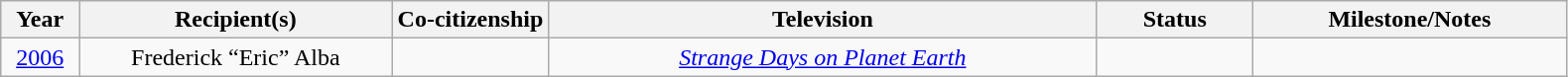<table class="wikitable" style="text-align: center">
<tr style="background:#ebf5ff;">
<th width="5%">Year</th>
<th width="20%">Recipient(s)</th>
<th width="10%">Co-citizenship</th>
<th width="35%">Television</th>
<th width="10%">Status</th>
<th width="20%">Milestone/Notes</th>
</tr>
<tr>
<td><a href='#'>2006</a></td>
<td>Frederick “Eric” Alba</td>
<td></td>
<td><em><a href='#'>Strange Days on Planet Earth</a></em></td>
<td></td>
<td></td>
</tr>
</table>
